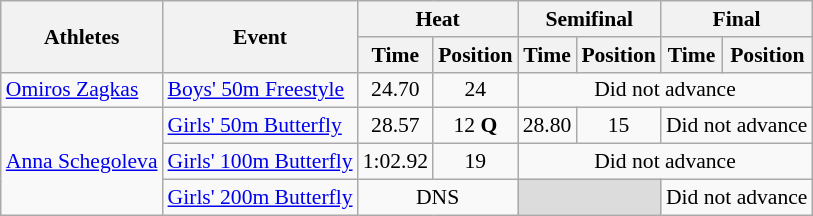<table class="wikitable" border="1" style="font-size:90%">
<tr>
<th rowspan=2>Athletes</th>
<th rowspan=2>Event</th>
<th colspan=2>Heat</th>
<th colspan=2>Semifinal</th>
<th colspan=2>Final</th>
</tr>
<tr>
<th>Time</th>
<th>Position</th>
<th>Time</th>
<th>Position</th>
<th>Time</th>
<th>Position</th>
</tr>
<tr>
<td rowspan=1><a href='#'>Omiros Zagkas</a></td>
<td><a href='#'>Boys' 50m Freestyle</a></td>
<td align=center>24.70</td>
<td align=center>24</td>
<td colspan="4" align=center>Did not advance</td>
</tr>
<tr>
<td rowspan=3><a href='#'>Anna Schegoleva</a></td>
<td><a href='#'>Girls' 50m Butterfly</a></td>
<td align=center>28.57</td>
<td align=center>12 <strong>Q</strong></td>
<td align=center>28.80</td>
<td align=center>15</td>
<td colspan="2" align=center>Did not advance</td>
</tr>
<tr>
<td><a href='#'>Girls' 100m Butterfly</a></td>
<td align=center>1:02.92</td>
<td align=center>19</td>
<td colspan="4" align=center>Did not advance</td>
</tr>
<tr>
<td><a href='#'>Girls' 200m Butterfly</a></td>
<td colspan="2" align=center>DNS</td>
<td colspan=2 bgcolor=#DCDCDC></td>
<td colspan="2" align=center>Did not advance</td>
</tr>
</table>
